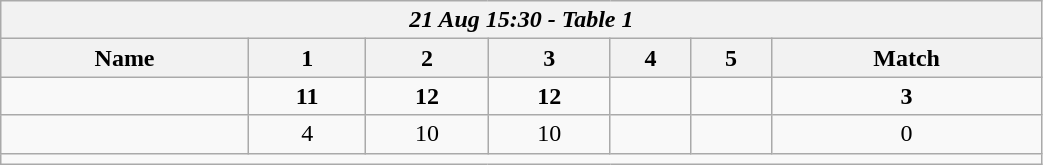<table class=wikitable style="text-align:center; width: 55%">
<tr>
<th colspan=17><em>21 Aug 15:30 - Table 1</em></th>
</tr>
<tr>
<th>Name</th>
<th>1</th>
<th>2</th>
<th>3</th>
<th>4</th>
<th>5</th>
<th>Match</th>
</tr>
<tr>
<td style="text-align:left;"><strong></strong></td>
<td><strong>11</strong></td>
<td><strong>12</strong></td>
<td><strong>12</strong></td>
<td></td>
<td></td>
<td><strong>3</strong></td>
</tr>
<tr>
<td style="text-align:left;"></td>
<td>4</td>
<td>10</td>
<td>10</td>
<td></td>
<td></td>
<td>0</td>
</tr>
<tr>
<td colspan=17></td>
</tr>
</table>
